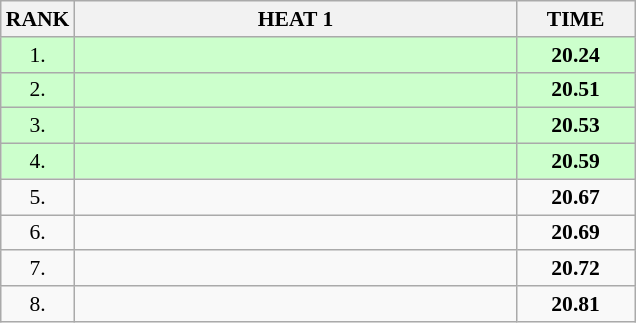<table class="wikitable" style="border-collapse: collapse; font-size: 90%;">
<tr>
<th>RANK</th>
<th style="width: 20em">HEAT 1</th>
<th style="width: 5em">TIME</th>
</tr>
<tr style="background:#ccffcc;">
<td align="center">1.</td>
<td></td>
<td align="center"><strong>20.24</strong></td>
</tr>
<tr style="background:#ccffcc;">
<td align="center">2.</td>
<td></td>
<td align="center"><strong>20.51</strong></td>
</tr>
<tr style="background:#ccffcc;">
<td align="center">3.</td>
<td></td>
<td align="center"><strong>20.53</strong></td>
</tr>
<tr style="background:#ccffcc;">
<td align="center">4.</td>
<td></td>
<td align="center"><strong>20.59</strong></td>
</tr>
<tr>
<td align="center">5.</td>
<td></td>
<td align="center"><strong>20.67</strong></td>
</tr>
<tr>
<td align="center">6.</td>
<td></td>
<td align="center"><strong>20.69</strong></td>
</tr>
<tr>
<td align="center">7.</td>
<td></td>
<td align="center"><strong>20.72</strong></td>
</tr>
<tr>
<td align="center">8.</td>
<td></td>
<td align="center"><strong>20.81</strong></td>
</tr>
</table>
